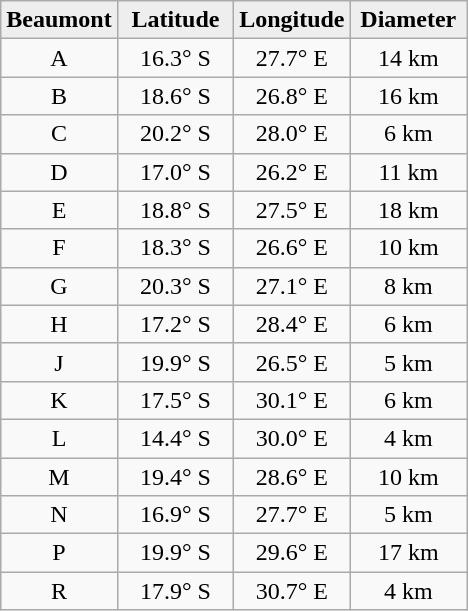<table class="wikitable">
<tr>
<th width="25%" style="background:#eeeeee;">Beaumont</th>
<th width="25%" style="background:#eeeeee;">Latitude</th>
<th width="25%" style="background:#eeeeee;">Longitude</th>
<th width="25%" style="background:#eeeeee;">Diameter</th>
</tr>
<tr>
<td align="center">A</td>
<td align="center">16.3° S</td>
<td align="center">27.7° E</td>
<td align="center">14 km</td>
</tr>
<tr>
<td align="center">B</td>
<td align="center">18.6° S</td>
<td align="center">26.8° E</td>
<td align="center">16 km</td>
</tr>
<tr>
<td align="center">C</td>
<td align="center">20.2° S</td>
<td align="center">28.0° E</td>
<td align="center">6 km</td>
</tr>
<tr>
<td align="center">D</td>
<td align="center">17.0° S</td>
<td align="center">26.2° E</td>
<td align="center">11 km</td>
</tr>
<tr>
<td align="center">E</td>
<td align="center">18.8° S</td>
<td align="center">27.5° E</td>
<td align="center">18 km</td>
</tr>
<tr>
<td align="center">F</td>
<td align="center">18.3° S</td>
<td align="center">26.6° E</td>
<td align="center">10 km</td>
</tr>
<tr>
<td align="center">G</td>
<td align="center">20.3° S</td>
<td align="center">27.1° E</td>
<td align="center">8 km</td>
</tr>
<tr>
<td align="center">H</td>
<td align="center">17.2° S</td>
<td align="center">28.4° E</td>
<td align="center">6 km</td>
</tr>
<tr>
<td align="center">J</td>
<td align="center">19.9° S</td>
<td align="center">26.5° E</td>
<td align="center">5 km</td>
</tr>
<tr>
<td align="center">K</td>
<td align="center">17.5° S</td>
<td align="center">30.1° E</td>
<td align="center">6 km</td>
</tr>
<tr>
<td align="center">L</td>
<td align="center">14.4° S</td>
<td align="center">30.0° E</td>
<td align="center">4 km</td>
</tr>
<tr>
<td align="center">M</td>
<td align="center">19.4° S</td>
<td align="center">28.6° E</td>
<td align="center">10 km</td>
</tr>
<tr>
<td align="center">N</td>
<td align="center">16.9° S</td>
<td align="center">27.7° E</td>
<td align="center">5 km</td>
</tr>
<tr>
<td align="center">P</td>
<td align="center">19.9° S</td>
<td align="center">29.6° E</td>
<td align="center">17 km</td>
</tr>
<tr>
<td align="center">R</td>
<td align="center">17.9° S</td>
<td align="center">30.7° E</td>
<td align="center">4 km</td>
</tr>
</table>
